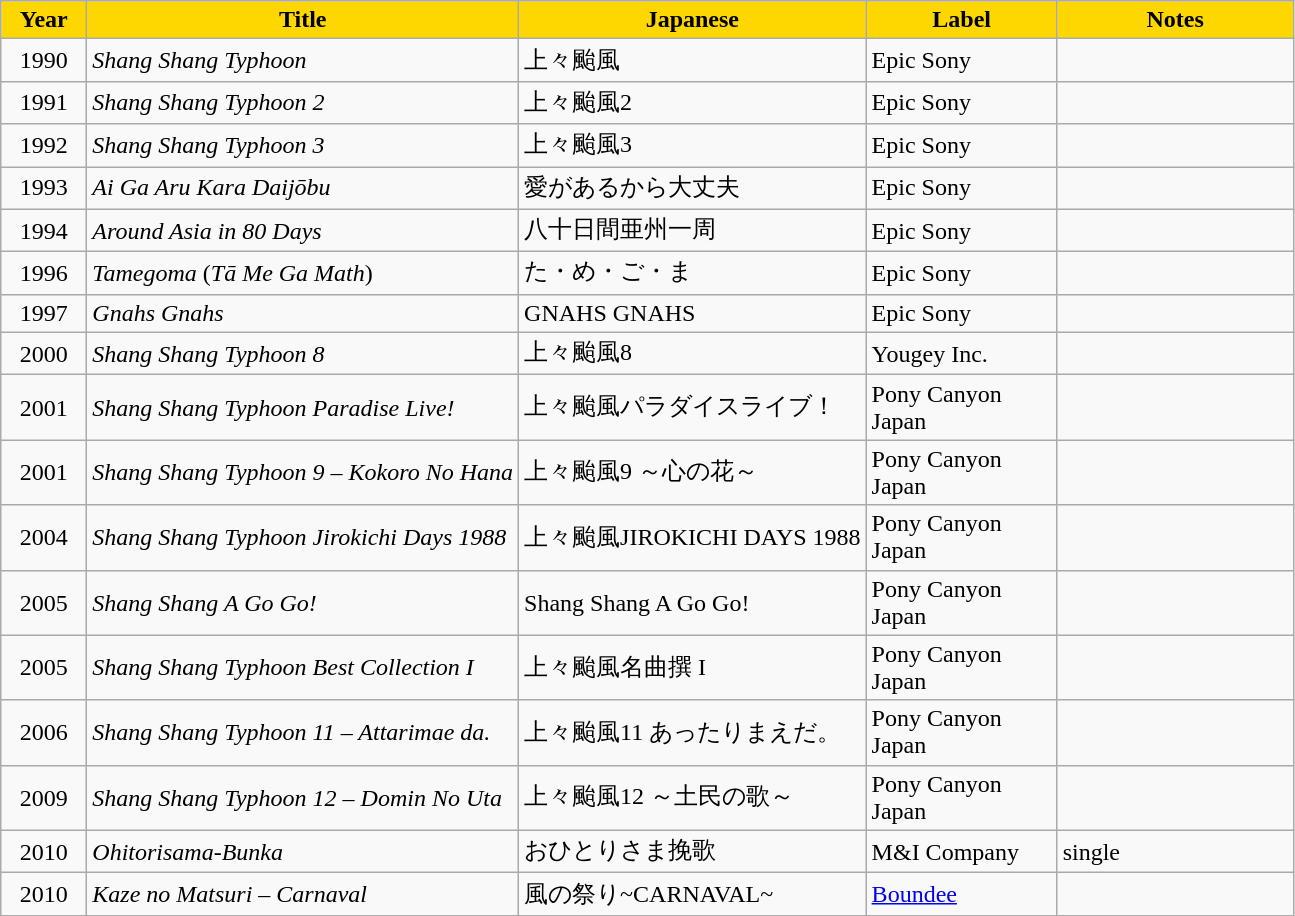<table class="wikitable">
<tr>
<th style="background-color:Gold;" width="50" align="center">Year</th>
<th style="background-color:Gold;" width=>Title</th>
<th style="background-color:Gold;" width=>Japanese</th>
<th style="background-color:Gold;" width="120">Label</th>
<th style="background-color:Gold;" width="150">Notes</th>
</tr>
<tr>
<td align="center">1990</td>
<td><em>Shang Shang Typhoon</em></td>
<td>上々颱風</td>
<td>Epic Sony</td>
<td></td>
</tr>
<tr>
<td align="center">1991</td>
<td><em>Shang Shang Typhoon 2</em></td>
<td>上々颱風2</td>
<td>Epic Sony</td>
<td></td>
</tr>
<tr>
<td align="center">1992</td>
<td><em>Shang Shang Typhoon 3</em></td>
<td>上々颱風3</td>
<td>Epic Sony</td>
<td></td>
</tr>
<tr>
<td align="center">1993</td>
<td><em>Ai Ga Aru Kara Daijōbu</em></td>
<td>愛があるから大丈夫</td>
<td>Epic Sony</td>
<td></td>
</tr>
<tr>
<td align="center">1994</td>
<td><em>Around Asia in 80 Days</em></td>
<td>八十日間亜州一周</td>
<td>Epic Sony</td>
<td></td>
</tr>
<tr>
<td align="center">1996</td>
<td><em>Tamegoma</em> (<em>Tā Me Ga Math</em>)</td>
<td>た・め・ご・ま</td>
<td>Epic Sony</td>
<td></td>
</tr>
<tr>
<td align="center">1997</td>
<td><em>Gnahs Gnahs</em></td>
<td>GNAHS GNAHS</td>
<td>Epic Sony</td>
<td></td>
</tr>
<tr>
<td align="center">2000</td>
<td><em>Shang Shang Typhoon 8</em></td>
<td>上々颱風8</td>
<td>Yougey Inc.</td>
<td></td>
</tr>
<tr>
<td align="center">2001</td>
<td><em>Shang Shang Typhoon Paradise Live!</em></td>
<td>上々颱風パラダイスライブ！</td>
<td>Pony Canyon Japan</td>
<td></td>
</tr>
<tr>
<td align="center">2001</td>
<td><em>Shang Shang Typhoon 9 – Kokoro No Hana</em></td>
<td>上々颱風9 ～心の花～</td>
<td>Pony Canyon Japan</td>
<td></td>
</tr>
<tr>
<td align="center">2004</td>
<td><em>Shang Shang Typhoon Jirokichi Days 1988</em></td>
<td>上々颱風JIROKICHI DAYS 1988</td>
<td>Pony Canyon Japan</td>
<td></td>
</tr>
<tr>
<td align="center">2005</td>
<td><em>Shang Shang A Go Go!</em></td>
<td>Shang Shang A Go Go!</td>
<td>Pony Canyon Japan</td>
<td></td>
</tr>
<tr>
<td align="center">2005</td>
<td><em>Shang Shang Typhoon Best Collection I</em></td>
<td>上々颱風名曲撰 I</td>
<td>Pony Canyon Japan</td>
<td></td>
</tr>
<tr>
<td align="center">2006</td>
<td><em>Shang Shang Typhoon 11 – Attarimae da.</em></td>
<td>上々颱風11 あったりまえだ。</td>
<td>Pony Canyon Japan</td>
<td></td>
</tr>
<tr>
<td align="center">2009</td>
<td><em>Shang Shang Typhoon 12 – Domin No Uta</em></td>
<td>上々颱風12 ～土民の歌～</td>
<td>Pony Canyon Japan</td>
<td></td>
</tr>
<tr>
<td align="center">2010</td>
<td><em>Ohitorisama-Bunka</em></td>
<td>おひとりさま挽歌</td>
<td>M&I Company</td>
<td>single</td>
</tr>
<tr>
<td align="center">2010</td>
<td><em>Kaze no Matsuri – Carnaval</em></td>
<td>風の祭り~CARNAVAL~</td>
<td><a href='#'>Boundee</a></td>
<td></td>
</tr>
</table>
